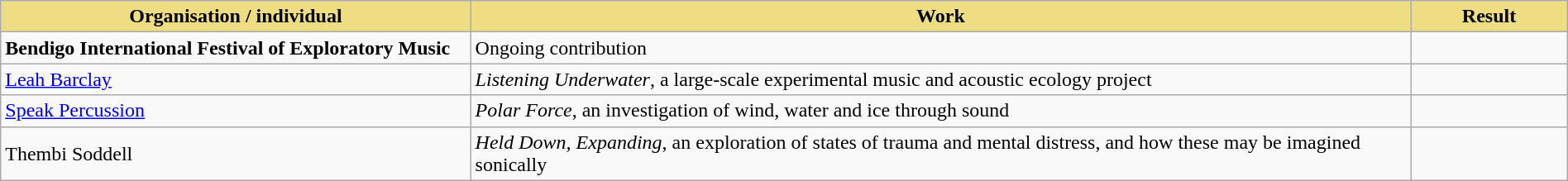<table class="wikitable" width=100%>
<tr>
<th style="width:30%;background:#EEDD82;">Organisation / individual</th>
<th style="width:60%;background:#EEDD82;">Work</th>
<th style="width:10%;background:#EEDD82;">Result<br></th>
</tr>
<tr>
<td><strong>Bendigo International Festival of Exploratory Music</strong></td>
<td>Ongoing contribution</td>
<td></td>
</tr>
<tr>
<td><a href='#'>Leah Barclay</a></td>
<td><em>Listening Underwater</em>, a large-scale experimental music and acoustic ecology project</td>
<td></td>
</tr>
<tr>
<td><a href='#'>Speak Percussion</a></td>
<td><em>Polar Force</em>, an investigation of wind, water and ice through sound</td>
<td></td>
</tr>
<tr>
<td>Thembi Soddell</td>
<td><em>Held Down, Expanding</em>, an exploration of states of trauma and mental distress, and how these may be imagined sonically</td>
<td></td>
</tr>
</table>
